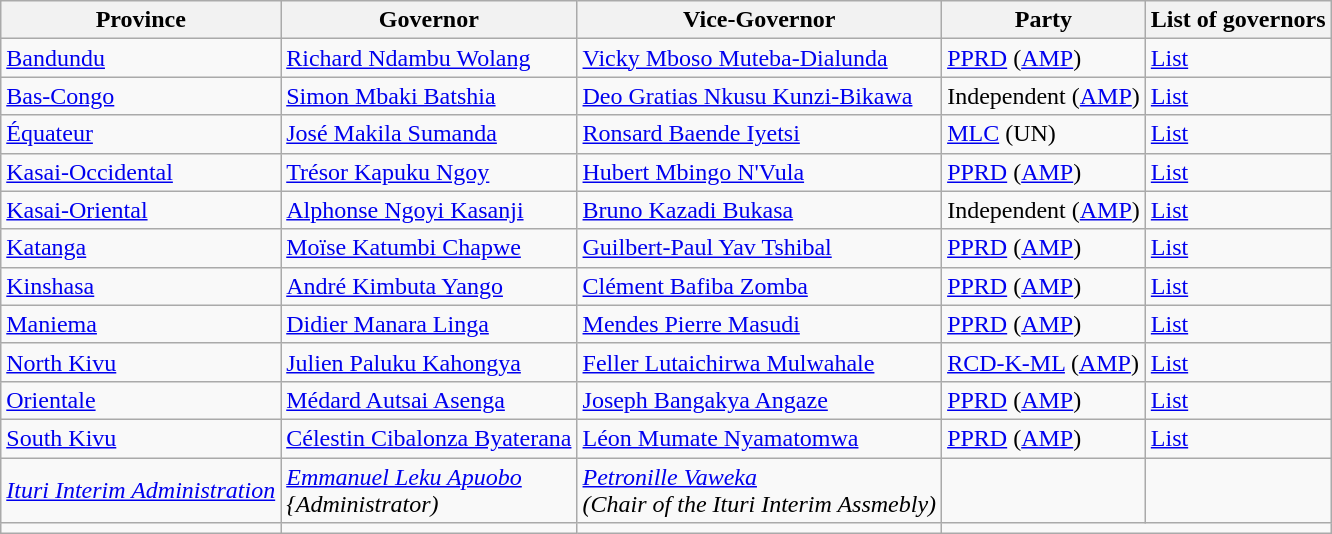<table class="wikitable" style="text-align:left;">
<tr>
<th>Province</th>
<th>Governor</th>
<th>Vice-Governor</th>
<th>Party</th>
<th>List of governors</th>
</tr>
<tr>
<td><a href='#'>Bandundu</a></td>
<td><a href='#'>Richard Ndambu Wolang</a></td>
<td><a href='#'>Vicky Mboso Muteba-Dialunda</a></td>
<td><a href='#'>PPRD</a> (<a href='#'>AMP</a>)</td>
<td><a href='#'>List</a></td>
</tr>
<tr>
<td><a href='#'>Bas-Congo</a></td>
<td><a href='#'>Simon Mbaki Batshia</a></td>
<td><a href='#'>Deo Gratias Nkusu Kunzi-Bikawa</a></td>
<td>Independent (<a href='#'>AMP</a>)</td>
<td><a href='#'>List</a></td>
</tr>
<tr>
<td><a href='#'>Équateur</a></td>
<td><a href='#'>José Makila Sumanda</a></td>
<td><a href='#'>Ronsard Baende Iyetsi</a></td>
<td><a href='#'>MLC</a> (UN)</td>
<td><a href='#'>List</a></td>
</tr>
<tr>
<td><a href='#'>Kasai-Occidental</a></td>
<td><a href='#'>Trésor Kapuku Ngoy</a></td>
<td><a href='#'>Hubert Mbingo N'Vula</a></td>
<td><a href='#'>PPRD</a> (<a href='#'>AMP</a>)</td>
<td><a href='#'>List</a></td>
</tr>
<tr>
<td><a href='#'>Kasai-Oriental</a></td>
<td><a href='#'>Alphonse Ngoyi Kasanji</a></td>
<td><a href='#'>Bruno Kazadi Bukasa</a></td>
<td>Independent (<a href='#'>AMP</a>)</td>
<td><a href='#'>List</a></td>
</tr>
<tr>
<td><a href='#'>Katanga</a></td>
<td><a href='#'>Moïse Katumbi Chapwe</a></td>
<td><a href='#'>Guilbert-Paul Yav Tshibal</a></td>
<td><a href='#'>PPRD</a> (<a href='#'>AMP</a>)</td>
<td><a href='#'>List</a></td>
</tr>
<tr>
<td><a href='#'>Kinshasa</a></td>
<td><a href='#'>André Kimbuta Yango</a></td>
<td><a href='#'>Clément Bafiba Zomba</a></td>
<td><a href='#'>PPRD</a> (<a href='#'>AMP</a>)</td>
<td><a href='#'>List</a></td>
</tr>
<tr>
<td><a href='#'>Maniema</a></td>
<td><a href='#'>Didier Manara Linga</a></td>
<td><a href='#'>Mendes Pierre Masudi</a></td>
<td><a href='#'>PPRD</a> (<a href='#'>AMP</a>)</td>
<td><a href='#'>List</a></td>
</tr>
<tr>
<td><a href='#'>North Kivu</a></td>
<td><a href='#'>Julien Paluku Kahongya</a></td>
<td><a href='#'>Feller Lutaichirwa Mulwahale</a></td>
<td><a href='#'>RCD-K-ML</a> (<a href='#'>AMP</a>)</td>
<td><a href='#'>List</a></td>
</tr>
<tr>
<td><a href='#'>Orientale</a></td>
<td><a href='#'>Médard Autsai Asenga</a></td>
<td><a href='#'>Joseph Bangakya Angaze</a></td>
<td><a href='#'>PPRD</a> (<a href='#'>AMP</a>)</td>
<td><a href='#'>List</a></td>
</tr>
<tr>
<td><a href='#'>South Kivu</a></td>
<td><a href='#'>Célestin Cibalonza Byaterana</a></td>
<td><a href='#'>Léon Mumate Nyamatomwa</a></td>
<td><a href='#'>PPRD</a> (<a href='#'>AMP</a>)</td>
<td><a href='#'>List</a></td>
</tr>
<tr>
<td><em><a href='#'>Ituri Interim Administration</a></em></td>
<td><em><a href='#'>Emmanuel Leku Apuobo</a><br>{Administrator)</em></td>
<td><em><a href='#'>Petronille Vaweka</a><br>(Chair of the Ituri Interim Assmebly)</em></td>
<td></td>
<td></td>
</tr>
<tr>
<td></td>
<td></td>
<td></td>
</tr>
</table>
